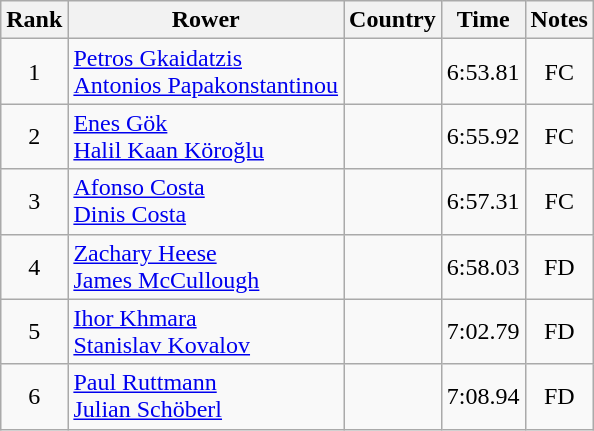<table class="wikitable" style="text-align:center">
<tr>
<th>Rank</th>
<th>Rower</th>
<th>Country</th>
<th>Time</th>
<th>Notes</th>
</tr>
<tr>
<td>1</td>
<td align="left"><a href='#'>Petros Gkaidatzis</a><br><a href='#'>Antonios Papakonstantinou</a></td>
<td align="left"></td>
<td>6:53.81</td>
<td>FC</td>
</tr>
<tr>
<td>2</td>
<td align="left"><a href='#'>Enes Gök</a><br><a href='#'>Halil Kaan Köroğlu</a></td>
<td align="left"></td>
<td>6:55.92</td>
<td>FC</td>
</tr>
<tr>
<td>3</td>
<td align="left"><a href='#'>Afonso Costa</a><br><a href='#'>Dinis Costa</a></td>
<td align="left"></td>
<td>6:57.31</td>
<td>FC</td>
</tr>
<tr>
<td>4</td>
<td align="left"><a href='#'>Zachary Heese</a><br><a href='#'>James McCullough</a></td>
<td align="left"></td>
<td>6:58.03</td>
<td>FD</td>
</tr>
<tr>
<td>5</td>
<td align="left"><a href='#'>Ihor Khmara</a><br><a href='#'>Stanislav Kovalov</a></td>
<td align="left"></td>
<td>7:02.79</td>
<td>FD</td>
</tr>
<tr>
<td>6</td>
<td align="left"><a href='#'>Paul Ruttmann</a><br><a href='#'>Julian Schöberl</a></td>
<td align="left"></td>
<td>7:08.94</td>
<td>FD</td>
</tr>
</table>
